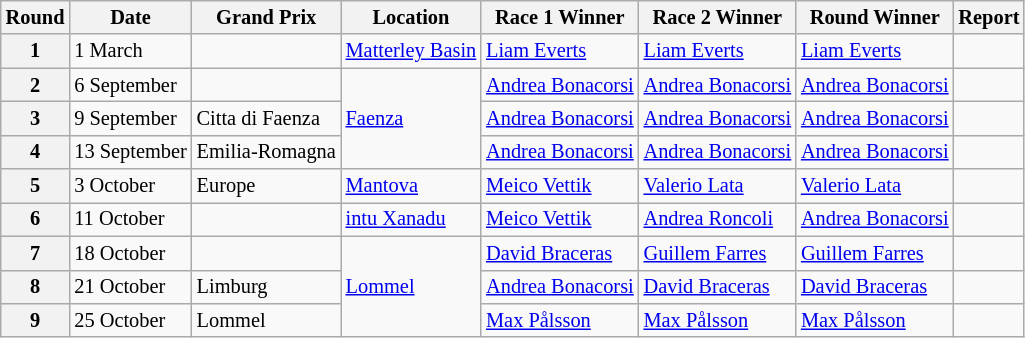<table class="wikitable" style="font-size: 85%;">
<tr>
<th scope="col">Round</th>
<th scope="col">Date</th>
<th scope="col">Grand Prix</th>
<th scope="col">Location</th>
<th scope="col">Race 1 Winner</th>
<th scope="col">Race 2 Winner</th>
<th scope="col">Round Winner</th>
<th scope="col">Report</th>
</tr>
<tr>
<th scope="row">1</th>
<td>1 March</td>
<td></td>
<td><a href='#'>Matterley Basin</a></td>
<td> <a href='#'>Liam Everts</a></td>
<td> <a href='#'>Liam Everts</a></td>
<td> <a href='#'>Liam Everts</a></td>
<td></td>
</tr>
<tr>
<th scope="row">2</th>
<td>6 September</td>
<td></td>
<td rowspan=3><a href='#'>Faenza</a></td>
<td> <a href='#'>Andrea Bonacorsi</a></td>
<td> <a href='#'>Andrea Bonacorsi</a></td>
<td> <a href='#'>Andrea Bonacorsi</a></td>
<td></td>
</tr>
<tr>
<th scope="row">3</th>
<td>9 September</td>
<td> Citta di Faenza</td>
<td> <a href='#'>Andrea Bonacorsi</a></td>
<td> <a href='#'>Andrea Bonacorsi</a></td>
<td> <a href='#'>Andrea Bonacorsi</a></td>
<td></td>
</tr>
<tr>
<th scope="row">4</th>
<td>13 September</td>
<td> Emilia-Romagna</td>
<td> <a href='#'>Andrea Bonacorsi</a></td>
<td> <a href='#'>Andrea Bonacorsi</a></td>
<td> <a href='#'>Andrea Bonacorsi</a></td>
<td></td>
</tr>
<tr>
<th scope="row">5</th>
<td>3 October</td>
<td> Europe</td>
<td><a href='#'>Mantova</a></td>
<td> <a href='#'>Meico Vettik</a></td>
<td> <a href='#'>Valerio Lata</a></td>
<td> <a href='#'>Valerio Lata</a></td>
<td></td>
</tr>
<tr>
<th scope="row">6</th>
<td>11 October</td>
<td></td>
<td><a href='#'>intu Xanadu</a></td>
<td> <a href='#'>Meico Vettik</a></td>
<td> <a href='#'>Andrea Roncoli</a></td>
<td> <a href='#'>Andrea Bonacorsi</a></td>
<td></td>
</tr>
<tr>
<th scope="row">7</th>
<td>18 October</td>
<td></td>
<td rowspan=3><a href='#'>Lommel</a></td>
<td> <a href='#'>David Braceras</a></td>
<td> <a href='#'>Guillem Farres</a></td>
<td> <a href='#'>Guillem Farres</a></td>
<td></td>
</tr>
<tr>
<th scope="row">8</th>
<td>21 October</td>
<td> Limburg</td>
<td> <a href='#'>Andrea Bonacorsi</a></td>
<td> <a href='#'>David Braceras</a></td>
<td> <a href='#'>David Braceras</a></td>
<td></td>
</tr>
<tr>
<th scope="row">9</th>
<td>25 October</td>
<td> Lommel</td>
<td> <a href='#'>Max Pålsson</a></td>
<td> <a href='#'>Max Pålsson</a></td>
<td> <a href='#'>Max Pålsson</a></td>
</tr>
</table>
